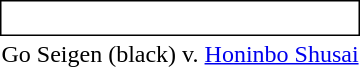<table>
<tr>
<td style="border: solid thin; padding: 2px;"><br></td>
</tr>
<tr>
<td style="text-align:center">Go Seigen (black) v. <a href='#'>Honinbo Shusai</a></td>
</tr>
</table>
